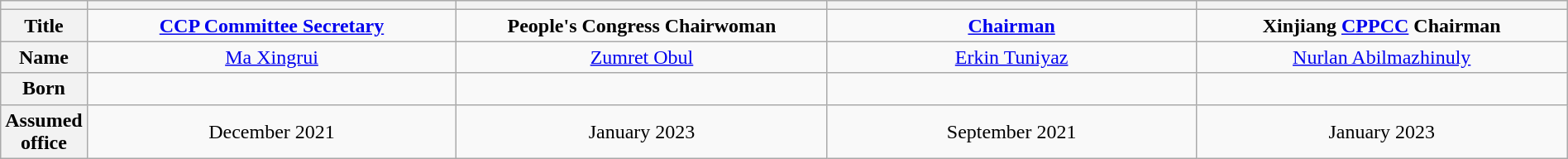<table class="wikitable" style="margin:1em auto 1em auto; text-align:center">
<tr>
<th></th>
<th style="width:25%"></th>
<th style="width:25%"></th>
<th style="width:25%"></th>
<th style="width:25%"></th>
</tr>
<tr>
<th>Title</th>
<td style="text-align:center;"><strong><a href='#'>CCP Committee Secretary</a></strong></td>
<td style="text-align:center;"><strong>People's Congress Chairwoman</strong></td>
<td style="text-align:center;"><strong><a href='#'>Chairman</a></strong></td>
<td style="text-align:center;"><strong>Xinjiang <a href='#'>CPPCC</a> Chairman</strong></td>
</tr>
<tr>
<th>Name</th>
<td><a href='#'>Ma Xingrui</a></td>
<td><a href='#'>Zumret Obul</a></td>
<td><a href='#'>Erkin Tuniyaz</a></td>
<td><a href='#'>Nurlan Abilmazhinuly</a></td>
</tr>
<tr>
<th>Born</th>
<td></td>
<td></td>
<td></td>
<td></td>
</tr>
<tr>
<th>Assumed office</th>
<td>December 2021</td>
<td>January 2023</td>
<td>September 2021</td>
<td>January 2023</td>
</tr>
</table>
